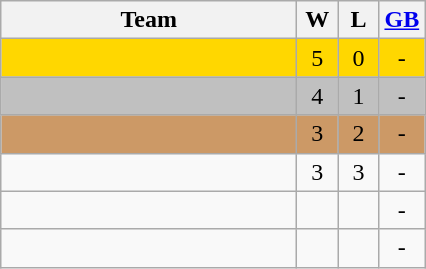<table class="wikitable" style="text-align:center;">
<tr>
<th width=190px>Team</th>
<th width=20px>W</th>
<th width=20px>L</th>
<th width=20px><a href='#'>GB</a></th>
</tr>
<tr bgcolor=gold>
<td align="left"></td>
<td>5</td>
<td>0</td>
<td>-</td>
</tr>
<tr bgcolor=silver>
<td align="left"></td>
<td>4</td>
<td>1</td>
<td>-</td>
</tr>
<tr bgcolor="CC9966">
<td align="left"></td>
<td>3</td>
<td>2</td>
<td>-</td>
</tr>
<tr align="center">
<td align="left"></td>
<td>3</td>
<td>3</td>
<td>-</td>
</tr>
<tr align="center">
<td align="left"></td>
<td></td>
<td></td>
<td>-</td>
</tr>
<tr>
<td align="left"></td>
<td></td>
<td></td>
<td>-</td>
</tr>
</table>
